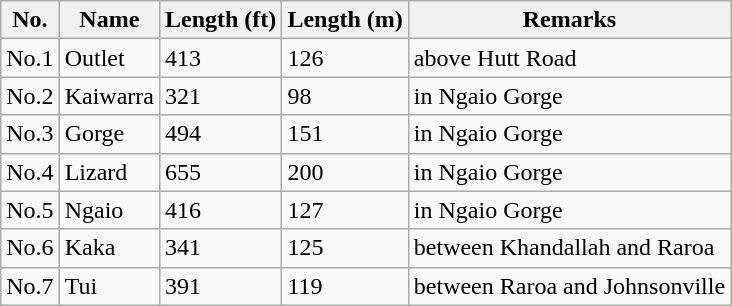<table class="wikitable sortable">
<tr>
<th>No.</th>
<th>Name</th>
<th>Length (ft)</th>
<th>Length (m)</th>
<th>Remarks</th>
</tr>
<tr>
<td>No.1</td>
<td>Outlet</td>
<td>413</td>
<td>126</td>
<td>above Hutt Road</td>
</tr>
<tr>
<td>No.2</td>
<td>Kaiwarra</td>
<td>321</td>
<td>98</td>
<td>in Ngaio Gorge</td>
</tr>
<tr>
<td>No.3</td>
<td>Gorge</td>
<td>494</td>
<td>151</td>
<td>in Ngaio Gorge</td>
</tr>
<tr>
<td>No.4</td>
<td>Lizard</td>
<td>655</td>
<td>200</td>
<td>in Ngaio Gorge</td>
</tr>
<tr>
<td>No.5</td>
<td>Ngaio</td>
<td>416</td>
<td>127</td>
<td>in Ngaio Gorge</td>
</tr>
<tr>
<td>No.6</td>
<td>Kaka</td>
<td>341</td>
<td>125</td>
<td>between Khandallah and Raroa</td>
</tr>
<tr>
<td>No.7</td>
<td>Tui</td>
<td>391</td>
<td>119</td>
<td>between Raroa and Johnsonville</td>
</tr>
</table>
